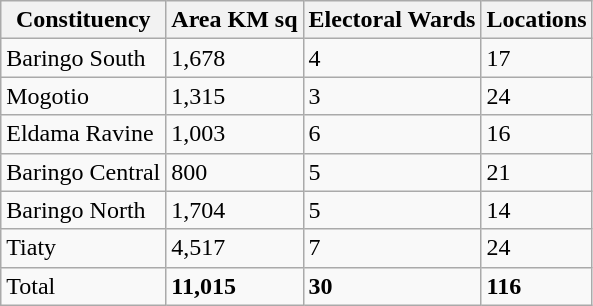<table class="wikitable">
<tr>
<th>Constituency</th>
<th>Area KM sq</th>
<th>Electoral Wards</th>
<th>Locations</th>
</tr>
<tr>
<td>Baringo South</td>
<td>1,678</td>
<td>4</td>
<td>17</td>
</tr>
<tr>
<td>Mogotio</td>
<td>1,315</td>
<td>3</td>
<td>24</td>
</tr>
<tr>
<td>Eldama Ravine</td>
<td>1,003</td>
<td>6</td>
<td>16</td>
</tr>
<tr>
<td>Baringo Central</td>
<td>800</td>
<td>5</td>
<td>21</td>
</tr>
<tr>
<td>Baringo North</td>
<td>1,704</td>
<td>5</td>
<td>14</td>
</tr>
<tr>
<td>Tiaty</td>
<td>4,517</td>
<td>7</td>
<td>24</td>
</tr>
<tr>
<td>Total</td>
<td><strong>11,015</strong></td>
<td><strong>30</strong></td>
<td><strong>116</strong></td>
</tr>
</table>
